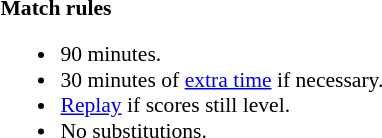<table style="width:100%; font-size:90%;">
<tr>
<td><br><strong>Match rules</strong><ul><li>90 minutes.</li><li>30 minutes of <a href='#'>extra time</a> if necessary.</li><li><a href='#'>Replay</a> if scores still level.</li><li>No substitutions.</li></ul></td>
</tr>
</table>
